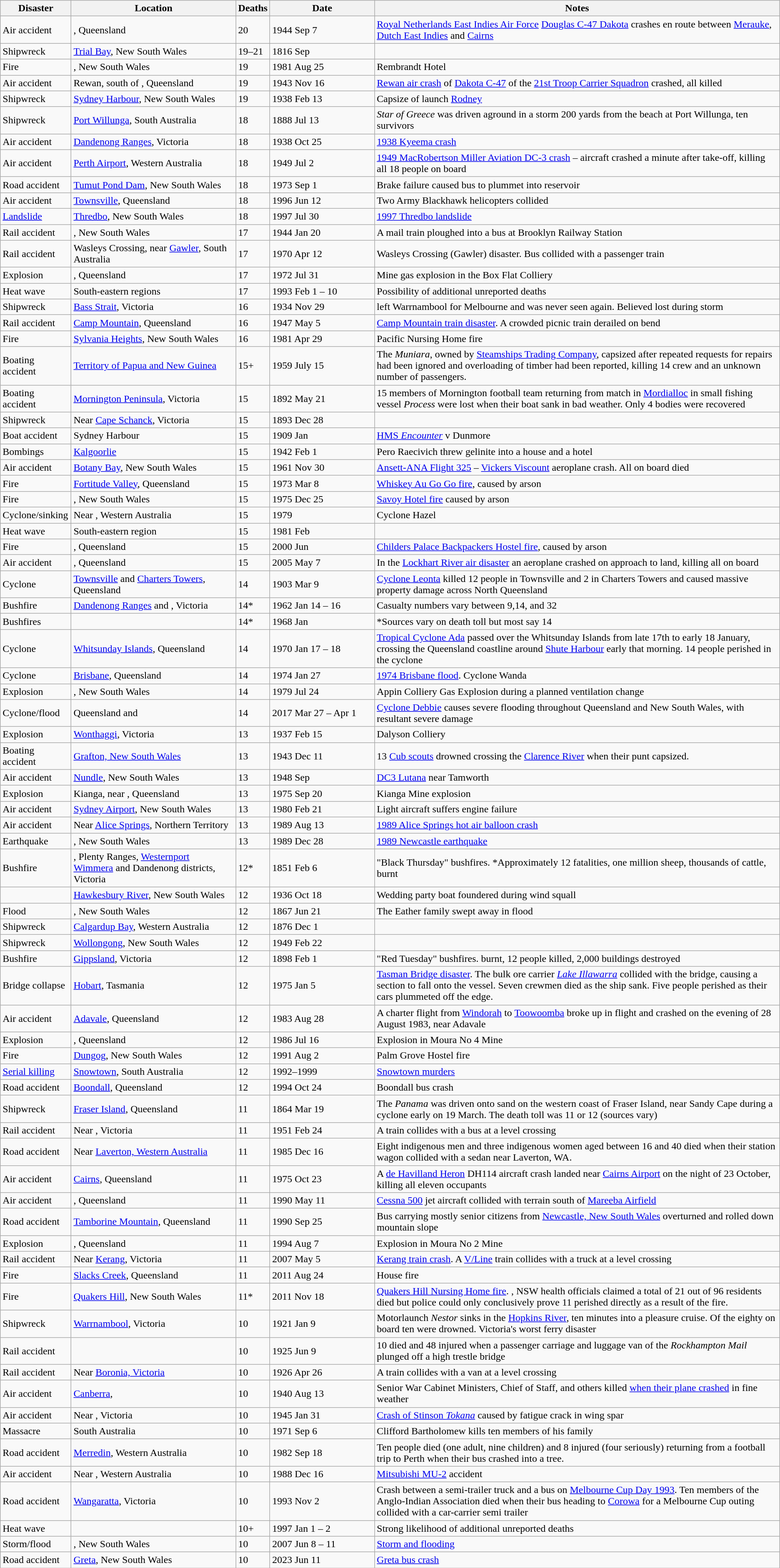<table class="wikitable sortable">
<tr>
<th>Disaster</th>
<th style="width: 16em;">Location</th>
<th>Deaths</th>
<th style="width: 10em;">Date</th>
<th>Notes</th>
</tr>
<tr>
<td>Air accident</td>
<td>, Queensland</td>
<td>20</td>
<td>1944 Sep 7</td>
<td><a href='#'>Royal Netherlands East Indies Air Force</a> <a href='#'>Douglas C-47 Dakota</a> crashes en route between <a href='#'>Merauke</a>, <a href='#'>Dutch East Indies</a> and <a href='#'>Cairns</a></td>
</tr>
<tr>
<td>Shipwreck</td>
<td><a href='#'>Trial Bay</a>, New South Wales</td>
<td>19–21</td>
<td>1816 Sep</td>
<td></td>
</tr>
<tr>
<td>Fire</td>
<td>, New South Wales</td>
<td>19</td>
<td>1981 Aug 25</td>
<td>Rembrandt Hotel</td>
</tr>
<tr>
<td>Air accident</td>
<td>Rewan, south of , Queensland</td>
<td>19</td>
<td>1943 Nov 16</td>
<td><a href='#'>Rewan air crash</a> of <a href='#'>Dakota C-47</a> of the <a href='#'>21st Troop Carrier Squadron</a> crashed, all killed</td>
</tr>
<tr>
<td>Shipwreck</td>
<td><a href='#'>Sydney Harbour</a>, New South Wales</td>
<td>19</td>
<td>1938 Feb 13</td>
<td>Capsize of launch <a href='#'>Rodney</a></td>
</tr>
<tr>
<td>Shipwreck</td>
<td><a href='#'>Port Willunga</a>, South Australia</td>
<td>18</td>
<td>1888 Jul 13</td>
<td><em>Star of Greece</em> was driven aground in a storm 200 yards from the beach at Port Willunga, ten survivors</td>
</tr>
<tr>
<td>Air accident</td>
<td><a href='#'>Dandenong Ranges</a>, Victoria</td>
<td>18</td>
<td>1938 Oct 25</td>
<td><a href='#'>1938 Kyeema crash</a></td>
</tr>
<tr>
<td>Air accident</td>
<td><a href='#'>Perth Airport</a>, Western Australia</td>
<td>18</td>
<td>1949 Jul 2</td>
<td><a href='#'>1949 MacRobertson Miller Aviation DC-3 crash</a> – aircraft crashed a minute after take-off, killing all 18 people on board</td>
</tr>
<tr>
<td>Road accident</td>
<td><a href='#'>Tumut Pond Dam</a>, New South Wales</td>
<td>18</td>
<td>1973 Sep 1</td>
<td>Brake failure caused bus to plummet into reservoir</td>
</tr>
<tr>
<td>Air accident</td>
<td><a href='#'>Townsville</a>, Queensland</td>
<td>18</td>
<td>1996 Jun 12</td>
<td>Two Army Blackhawk helicopters collided</td>
</tr>
<tr>
<td><a href='#'>Landslide</a></td>
<td><a href='#'>Thredbo</a>, New South Wales</td>
<td>18</td>
<td>1997 Jul 30</td>
<td><a href='#'>1997 Thredbo landslide</a></td>
</tr>
<tr>
<td>Rail accident</td>
<td>, New South Wales</td>
<td>17</td>
<td>1944 Jan 20</td>
<td>A mail train ploughed into a bus at Brooklyn Railway Station</td>
</tr>
<tr>
<td>Rail accident</td>
<td>Wasleys Crossing, near <a href='#'>Gawler</a>, South Australia</td>
<td>17</td>
<td>1970 Apr 12</td>
<td>Wasleys Crossing (Gawler) disaster. Bus collided with a passenger train</td>
</tr>
<tr>
<td>Explosion</td>
<td>, Queensland</td>
<td>17</td>
<td>1972 Jul 31</td>
<td>Mine gas explosion in the Box Flat Colliery</td>
</tr>
<tr>
<td>Heat wave</td>
<td>South-eastern regions</td>
<td>17</td>
<td>1993 Feb 1 – 10</td>
<td>Possibility of additional unreported deaths</td>
</tr>
<tr>
<td>Shipwreck</td>
<td><a href='#'>Bass Strait</a>, Victoria</td>
<td>16</td>
<td>1934 Nov 29</td>
<td> left Warrnambool for Melbourne and was never seen again. Believed lost during storm</td>
</tr>
<tr>
<td>Rail accident</td>
<td><a href='#'>Camp Mountain</a>, Queensland</td>
<td>16</td>
<td>1947 May 5</td>
<td><a href='#'>Camp Mountain train disaster</a>. A crowded picnic train derailed on bend</td>
</tr>
<tr>
<td>Fire</td>
<td><a href='#'>Sylvania Heights</a>, New South Wales</td>
<td>16</td>
<td>1981 Apr 29</td>
<td>Pacific Nursing Home fire</td>
</tr>
<tr>
<td>Boating accident</td>
<td><a href='#'>Territory of Papua and New Guinea</a></td>
<td>15+</td>
<td>1959 July 15</td>
<td>The <em>Muniara</em>, owned by <a href='#'>Steamships Trading Company</a>, capsized after repeated requests for repairs had been ignored and overloading of timber had been reported, killing 14 crew and an unknown number of passengers. </td>
</tr>
<tr>
<td>Boating accident</td>
<td><a href='#'>Mornington Peninsula</a>, Victoria</td>
<td>15</td>
<td>1892 May 21</td>
<td>15 members of Mornington football team returning from match in <a href='#'>Mordialloc</a> in small fishing vessel <em>Process</em> were lost when their boat sank in bad weather. Only 4 bodies were recovered</td>
</tr>
<tr>
<td>Shipwreck</td>
<td>Near <a href='#'>Cape Schanck</a>, Victoria</td>
<td>15</td>
<td>1893 Dec 28</td>
<td></td>
</tr>
<tr>
<td>Boat accident</td>
<td>Sydney Harbour</td>
<td>15</td>
<td>1909 Jan</td>
<td><a href='#'>HMS <em>Encounter</em></a> v Dunmore</td>
</tr>
<tr>
<td>Bombings</td>
<td><a href='#'>Kalgoorlie</a></td>
<td>15</td>
<td>1942 Feb 1</td>
<td>Pero Raecivich threw gelinite into a house and a hotel</td>
</tr>
<tr>
<td>Air accident</td>
<td><a href='#'>Botany Bay</a>, New South Wales</td>
<td>15</td>
<td>1961 Nov 30</td>
<td><a href='#'>Ansett-ANA Flight 325</a> – <a href='#'>Vickers Viscount</a> aeroplane crash. All on board died</td>
</tr>
<tr>
<td>Fire</td>
<td><a href='#'>Fortitude Valley</a>, Queensland</td>
<td>15</td>
<td>1973 Mar 8</td>
<td><a href='#'>Whiskey Au Go Go fire</a>, caused by arson</td>
</tr>
<tr>
<td>Fire</td>
<td>, New South Wales</td>
<td>15</td>
<td>1975 Dec 25</td>
<td><a href='#'>Savoy Hotel fire</a> caused by arson</td>
</tr>
<tr>
<td>Cyclone/sinking</td>
<td>Near , Western Australia</td>
<td>15</td>
<td>1979</td>
<td>Cyclone Hazel</td>
</tr>
<tr>
<td>Heat wave</td>
<td>South-eastern region</td>
<td>15</td>
<td>1981 Feb</td>
<td></td>
</tr>
<tr>
<td>Fire</td>
<td>, Queensland</td>
<td>15</td>
<td>2000 Jun</td>
<td><a href='#'>Childers Palace Backpackers Hostel fire</a>, caused by arson</td>
</tr>
<tr>
<td>Air accident</td>
<td>, Queensland</td>
<td>15</td>
<td>2005 May 7</td>
<td>In the <a href='#'>Lockhart River air disaster</a> an aeroplane crashed on approach to land, killing all on board</td>
</tr>
<tr>
<td>Cyclone</td>
<td><a href='#'>Townsville</a> and <a href='#'>Charters Towers</a>, Queensland</td>
<td>14</td>
<td>1903 Mar 9</td>
<td><a href='#'>Cyclone Leonta</a> killed 12 people in Townsville and 2 in Charters Towers and caused massive property damage across North Queensland</td>
</tr>
<tr>
<td>Bushfire</td>
<td><a href='#'>Dandenong Ranges</a> and , Victoria</td>
<td>14*</td>
<td>1962 Jan 14 – 16</td>
<td>Casualty numbers vary between 9,14, and 32</td>
</tr>
<tr>
<td>Bushfires</td>
<td></td>
<td>14*</td>
<td>1968 Jan</td>
<td>*Sources vary on death toll but most say 14</td>
</tr>
<tr>
<td>Cyclone</td>
<td><a href='#'>Whitsunday Islands</a>, Queensland</td>
<td>14</td>
<td>1970 Jan 17 – 18</td>
<td><a href='#'>Tropical Cyclone Ada</a> passed over the Whitsunday Islands from late 17th to early 18 January, crossing the Queensland coastline around <a href='#'>Shute Harbour</a> early that morning. 14 people perished in the cyclone</td>
</tr>
<tr>
<td>Cyclone</td>
<td><a href='#'>Brisbane</a>, Queensland</td>
<td>14</td>
<td>1974 Jan 27</td>
<td><a href='#'>1974 Brisbane flood</a>. Cyclone Wanda</td>
</tr>
<tr>
<td>Explosion</td>
<td>, New South Wales</td>
<td>14</td>
<td>1979 Jul 24</td>
<td>Appin Colliery Gas Explosion during a planned ventilation change</td>
</tr>
<tr>
<td>Cyclone/flood</td>
<td>Queensland and </td>
<td>14</td>
<td>2017 Mar 27 – Apr 1</td>
<td><a href='#'>Cyclone Debbie</a> causes severe flooding throughout Queensland and New South Wales, with resultant severe damage</td>
</tr>
<tr>
<td>Explosion</td>
<td><a href='#'>Wonthaggi</a>, Victoria</td>
<td>13</td>
<td>1937 Feb 15</td>
<td>Dalyson Colliery</td>
</tr>
<tr>
<td>Boating accident</td>
<td><a href='#'>Grafton, New South Wales</a></td>
<td>13</td>
<td>1943 Dec 11</td>
<td>13 <a href='#'>Cub scouts</a> drowned crossing the <a href='#'>Clarence River</a> when their punt capsized.</td>
</tr>
<tr>
<td>Air accident</td>
<td><a href='#'>Nundle</a>, New South Wales</td>
<td>13</td>
<td>1948 Sep</td>
<td><a href='#'>DC3 Lutana</a> near Tamworth</td>
</tr>
<tr>
<td>Explosion</td>
<td>Kianga, near , Queensland</td>
<td>13</td>
<td>1975 Sep 20</td>
<td>Kianga Mine explosion</td>
</tr>
<tr>
<td>Air accident</td>
<td><a href='#'>Sydney Airport</a>, New South Wales</td>
<td>13</td>
<td>1980 Feb 21</td>
<td>Light aircraft suffers engine failure</td>
</tr>
<tr>
<td>Air accident</td>
<td>Near <a href='#'>Alice Springs</a>, Northern Territory</td>
<td>13</td>
<td>1989 Aug 13</td>
<td><a href='#'>1989 Alice Springs hot air balloon crash</a></td>
</tr>
<tr>
<td>Earthquake</td>
<td>, New South Wales</td>
<td>13</td>
<td>1989 Dec 28</td>
<td><a href='#'>1989 Newcastle earthquake</a></td>
</tr>
<tr>
<td>Bushfire</td>
<td>, Plenty Ranges, <a href='#'>Westernport</a><br><a href='#'>Wimmera</a> and Dandenong districts, Victoria</td>
<td>12*</td>
<td>1851 Feb 6</td>
<td>"Black Thursday" bushfires. *Approximately 12 fatalities, one million sheep, thousands of cattle,  burnt</td>
</tr>
<tr>
<td></td>
<td><a href='#'>Hawkesbury River</a>, New South Wales</td>
<td>12</td>
<td>1936 Oct 18</td>
<td>Wedding party boat foundered during wind squall</td>
</tr>
<tr>
<td>Flood</td>
<td>, New South Wales</td>
<td>12</td>
<td>1867 Jun 21</td>
<td>The Eather family swept away in flood</td>
</tr>
<tr>
<td>Shipwreck</td>
<td><a href='#'>Calgardup Bay</a>, Western Australia</td>
<td>12</td>
<td>1876 Dec 1</td>
<td></td>
</tr>
<tr>
<td>Shipwreck</td>
<td><a href='#'>Wollongong</a>, New South Wales</td>
<td>12</td>
<td>1949 Feb 22</td>
<td></td>
</tr>
<tr>
<td>Bushfire</td>
<td><a href='#'>Gippsland</a>, Victoria</td>
<td>12</td>
<td>1898 Feb 1</td>
<td>"Red Tuesday" bushfires.  burnt, 12 people killed, 2,000 buildings destroyed</td>
</tr>
<tr>
<td>Bridge collapse</td>
<td><a href='#'>Hobart</a>, Tasmania</td>
<td>12</td>
<td>1975 Jan 5</td>
<td><a href='#'>Tasman Bridge disaster</a>. The bulk ore carrier <em><a href='#'>Lake Illawarra</a></em> collided with the bridge, causing a section to fall onto the vessel. Seven crewmen died as the ship sank. Five people perished as their cars plummeted off the edge.</td>
</tr>
<tr>
<td>Air accident</td>
<td><a href='#'>Adavale</a>, Queensland</td>
<td>12</td>
<td>1983 Aug 28</td>
<td>A charter flight from <a href='#'>Windorah</a> to <a href='#'>Toowoomba</a> broke up in flight and crashed on the evening of 28 August 1983, near Adavale</td>
</tr>
<tr>
<td>Explosion</td>
<td>, Queensland</td>
<td>12</td>
<td>1986 Jul 16</td>
<td>Explosion in Moura No 4 Mine</td>
</tr>
<tr>
<td>Fire</td>
<td><a href='#'>Dungog</a>, New South Wales</td>
<td>12</td>
<td>1991 Aug 2</td>
<td>Palm Grove Hostel fire</td>
</tr>
<tr>
<td><a href='#'>Serial killing</a></td>
<td><a href='#'>Snowtown</a>, South Australia</td>
<td>12</td>
<td>1992–1999</td>
<td><a href='#'>Snowtown murders</a></td>
</tr>
<tr>
<td>Road accident</td>
<td><a href='#'>Boondall</a>, Queensland</td>
<td>12</td>
<td>1994 Oct 24</td>
<td>Boondall bus crash</td>
</tr>
<tr>
<td>Shipwreck</td>
<td><a href='#'>Fraser Island</a>, Queensland</td>
<td>11</td>
<td>1864 Mar 19</td>
<td>The <em>Panama</em> was driven onto sand on the western coast of Fraser Island, near Sandy Cape during a cyclone early on 19 March. The death toll was 11 or 12 (sources vary)</td>
</tr>
<tr>
<td>Rail accident</td>
<td>Near , Victoria</td>
<td>11</td>
<td>1951 Feb 24</td>
<td>A train collides with a bus at a level crossing</td>
</tr>
<tr>
<td>Road accident</td>
<td>Near <a href='#'>Laverton, Western Australia</a></td>
<td>11</td>
<td>1985 Dec 16</td>
<td>Eight indigenous men and three indigenous women aged between 16 and 40 died when their station wagon collided with a sedan near Laverton, WA.</td>
</tr>
<tr>
<td>Air accident</td>
<td><a href='#'>Cairns</a>, Queensland</td>
<td>11</td>
<td>1975 Oct 23</td>
<td>A <a href='#'>de Havilland Heron</a> DH114 aircraft crash landed near <a href='#'>Cairns Airport</a> on the night of 23 October, killing all eleven occupants</td>
</tr>
<tr>
<td>Air accident</td>
<td>, Queensland</td>
<td>11</td>
<td>1990 May 11</td>
<td><a href='#'>Cessna 500</a> jet aircraft collided with terrain  south of <a href='#'>Mareeba Airfield</a></td>
</tr>
<tr>
<td>Road accident</td>
<td><a href='#'>Tamborine Mountain</a>, Queensland</td>
<td>11</td>
<td>1990 Sep 25</td>
<td>Bus carrying mostly senior citizens from <a href='#'>Newcastle, New South Wales</a> overturned and rolled down mountain slope</td>
</tr>
<tr>
<td>Explosion</td>
<td>, Queensland</td>
<td>11</td>
<td>1994 Aug 7</td>
<td>Explosion in Moura No 2 Mine</td>
</tr>
<tr>
<td>Rail accident</td>
<td>Near <a href='#'>Kerang</a>, Victoria</td>
<td>11</td>
<td>2007 May 5</td>
<td><a href='#'>Kerang train crash</a>. A <a href='#'>V/Line</a> train collides with a truck at a level crossing</td>
</tr>
<tr>
<td>Fire</td>
<td><a href='#'>Slacks Creek</a>, Queensland</td>
<td>11</td>
<td>2011 Aug 24</td>
<td>House fire</td>
</tr>
<tr>
<td>Fire</td>
<td><a href='#'>Quakers Hill</a>, New South Wales</td>
<td>11*</td>
<td>2011 Nov 18</td>
<td><a href='#'>Quakers Hill Nursing Home fire</a>. , NSW health officials claimed a total of 21 out of 96 residents died but police could only conclusively prove 11 perished directly as a result of the fire.</td>
</tr>
<tr>
<td>Shipwreck</td>
<td><a href='#'>Warrnambool</a>, Victoria</td>
<td>10</td>
<td>1921 Jan 9</td>
<td>Motorlaunch <em>Nestor</em> sinks in the <a href='#'>Hopkins River</a>, ten minutes into a pleasure cruise. Of the eighty on board ten were drowned. Victoria's worst ferry disaster</td>
</tr>
<tr>
<td>Rail accident</td>
<td></td>
<td>10</td>
<td>1925 Jun 9</td>
<td>10 died and 48 injured when a passenger carriage and luggage van of the <em>Rockhampton Mail</em> plunged off a high trestle bridge</td>
</tr>
<tr>
<td>Rail accident</td>
<td>Near <a href='#'>Boronia, Victoria</a></td>
<td>10</td>
<td>1926 Apr 26</td>
<td>A train collides with a van at a level crossing</td>
</tr>
<tr>
<td>Air accident</td>
<td><a href='#'>Canberra</a>, </td>
<td>10</td>
<td>1940 Aug 13</td>
<td>Senior War Cabinet Ministers, Chief of Staff, and others killed <a href='#'>when their plane crashed</a> in fine weather</td>
</tr>
<tr>
<td>Air accident</td>
<td>Near , Victoria</td>
<td>10</td>
<td>1945 Jan 31</td>
<td><a href='#'>Crash of Stinson <em>Tokana</em></a> caused by fatigue crack in wing spar</td>
</tr>
<tr>
<td>Massacre</td>
<td>South Australia</td>
<td>10</td>
<td>1971 Sep 6</td>
<td>Clifford Bartholomew kills ten members of his family</td>
</tr>
<tr>
<td>Road accident</td>
<td><a href='#'>Merredin</a>, Western Australia</td>
<td>10</td>
<td>1982 Sep 18</td>
<td>Ten people died (one adult, nine children) and 8 injured (four seriously) returning from a football trip to Perth when their bus crashed into a tree.</td>
</tr>
<tr>
<td>Air accident</td>
<td>Near , Western Australia</td>
<td>10</td>
<td>1988 Dec 16</td>
<td><a href='#'>Mitsubishi MU-2</a> accident</td>
</tr>
<tr>
<td>Road accident</td>
<td><a href='#'>Wangaratta</a>, Victoria</td>
<td>10</td>
<td>1993 Nov 2</td>
<td>Crash between a semi-trailer truck and a bus on <a href='#'>Melbourne Cup Day 1993</a>. Ten members of the Anglo-Indian Association died when their bus heading to <a href='#'>Corowa</a> for a Melbourne Cup outing collided with a car-carrier semi trailer</td>
</tr>
<tr>
<td>Heat wave</td>
<td></td>
<td>10+</td>
<td>1997 Jan 1 – 2</td>
<td>Strong likelihood of additional unreported deaths</td>
</tr>
<tr>
<td>Storm/flood</td>
<td>, New South Wales</td>
<td>10</td>
<td>2007 Jun 8 – 11</td>
<td><a href='#'>Storm and flooding</a></td>
</tr>
<tr>
<td>Road accident</td>
<td><a href='#'>Greta</a>, New South Wales</td>
<td>10</td>
<td>2023 Jun 11</td>
<td><a href='#'>Greta bus crash</a></td>
</tr>
</table>
